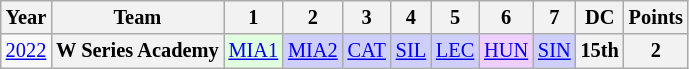<table class="wikitable" style="text-align:center; font-size:85%">
<tr>
<th>Year</th>
<th>Team</th>
<th>1</th>
<th>2</th>
<th>3</th>
<th>4</th>
<th>5</th>
<th>6</th>
<th>7</th>
<th>DC</th>
<th>Points</th>
</tr>
<tr>
<td><a href='#'>2022</a></td>
<th nowrap>W Series Academy</th>
<td style="background:#DFFFDF;"><a href='#'>MIA1</a><br></td>
<td style="background:#cfcfff;"><a href='#'>MIA2</a><br></td>
<td style="background:#cfcfff;"><a href='#'>CAT</a><br></td>
<td style="background:#cfcfff;"><a href='#'>SIL</a><br></td>
<td style="background:#cfcfff;"><a href='#'>LEC</a><br></td>
<td style="background:#EFCFFF;"><a href='#'>HUN</a><br></td>
<td style="background:#cfcfff;"><a href='#'>SIN</a><br></td>
<th>15th</th>
<th>2</th>
</tr>
</table>
